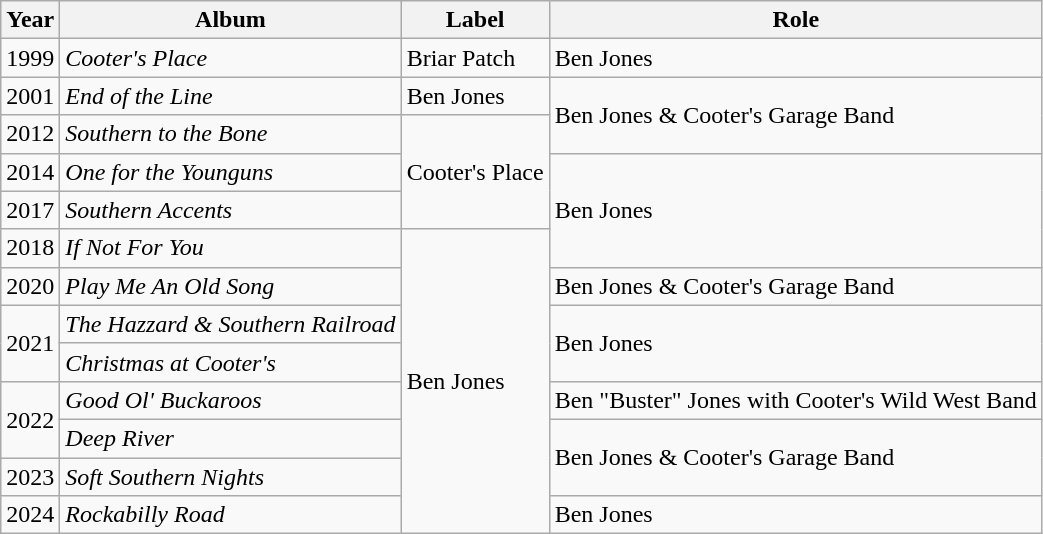<table class="wikitable sortable">
<tr>
<th>Year</th>
<th>Album</th>
<th>Label</th>
<th>Role</th>
</tr>
<tr>
<td>1999</td>
<td><em>Cooter's Place</em></td>
<td>Briar Patch</td>
<td>Ben Jones</td>
</tr>
<tr>
<td>2001</td>
<td><em>End of the Line</em></td>
<td>Ben Jones</td>
<td rowspan="2">Ben Jones & Cooter's Garage Band</td>
</tr>
<tr>
<td>2012</td>
<td><em>Southern to the Bone</em></td>
<td rowspan="3">Cooter's Place</td>
</tr>
<tr>
<td>2014</td>
<td><em>One for the Younguns</em></td>
<td rowspan="3">Ben Jones</td>
</tr>
<tr>
<td>2017</td>
<td><em>Southern Accents</em></td>
</tr>
<tr>
<td>2018</td>
<td><em>If Not For You</em></td>
<td rowspan="8">Ben Jones</td>
</tr>
<tr>
<td>2020</td>
<td><em>Play Me An Old Song</em></td>
<td>Ben Jones & Cooter's Garage Band</td>
</tr>
<tr>
<td rowspan="2">2021</td>
<td><em>The Hazzard & Southern Railroad</em></td>
<td rowspan="2">Ben Jones</td>
</tr>
<tr>
<td><em>Christmas at Cooter's</em></td>
</tr>
<tr>
<td rowspan="2">2022</td>
<td><em>Good Ol' Buckaroos</em></td>
<td>Ben "Buster" Jones with Cooter's Wild West Band</td>
</tr>
<tr>
<td><em>Deep River</em></td>
<td rowspan="2">Ben Jones & Cooter's Garage Band</td>
</tr>
<tr>
<td>2023</td>
<td><em>Soft Southern Nights</em></td>
</tr>
<tr>
<td>2024</td>
<td><em>Rockabilly Road</em></td>
<td>Ben Jones</td>
</tr>
</table>
